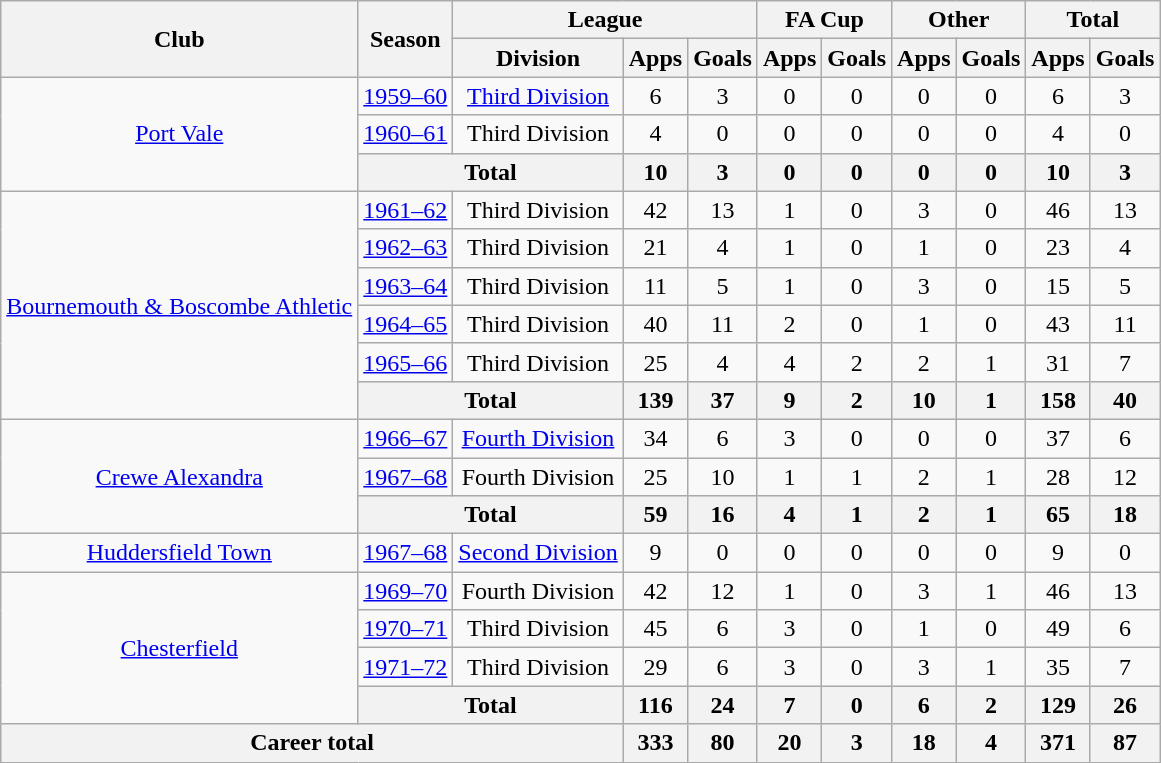<table class="wikitable" style="text-align: center;">
<tr>
<th rowspan="2">Club</th>
<th rowspan="2">Season</th>
<th colspan="3">League</th>
<th colspan="2">FA Cup</th>
<th colspan="2">Other</th>
<th colspan="2">Total</th>
</tr>
<tr>
<th>Division</th>
<th>Apps</th>
<th>Goals</th>
<th>Apps</th>
<th>Goals</th>
<th>Apps</th>
<th>Goals</th>
<th>Apps</th>
<th>Goals</th>
</tr>
<tr>
<td rowspan="3"><a href='#'>Port Vale</a></td>
<td><a href='#'>1959–60</a></td>
<td><a href='#'>Third Division</a></td>
<td>6</td>
<td>3</td>
<td>0</td>
<td>0</td>
<td>0</td>
<td>0</td>
<td>6</td>
<td>3</td>
</tr>
<tr>
<td><a href='#'>1960–61</a></td>
<td>Third Division</td>
<td>4</td>
<td>0</td>
<td>0</td>
<td>0</td>
<td>0</td>
<td>0</td>
<td>4</td>
<td>0</td>
</tr>
<tr>
<th colspan="2">Total</th>
<th>10</th>
<th>3</th>
<th>0</th>
<th>0</th>
<th>0</th>
<th>0</th>
<th>10</th>
<th>3</th>
</tr>
<tr>
<td rowspan="6"><a href='#'>Bournemouth & Boscombe Athletic</a></td>
<td><a href='#'>1961–62</a></td>
<td>Third Division</td>
<td>42</td>
<td>13</td>
<td>1</td>
<td>0</td>
<td>3</td>
<td>0</td>
<td>46</td>
<td>13</td>
</tr>
<tr>
<td><a href='#'>1962–63</a></td>
<td>Third Division</td>
<td>21</td>
<td>4</td>
<td>1</td>
<td>0</td>
<td>1</td>
<td>0</td>
<td>23</td>
<td>4</td>
</tr>
<tr>
<td><a href='#'>1963–64</a></td>
<td>Third Division</td>
<td>11</td>
<td>5</td>
<td>1</td>
<td>0</td>
<td>3</td>
<td>0</td>
<td>15</td>
<td>5</td>
</tr>
<tr>
<td><a href='#'>1964–65</a></td>
<td>Third Division</td>
<td>40</td>
<td>11</td>
<td>2</td>
<td>0</td>
<td>1</td>
<td>0</td>
<td>43</td>
<td>11</td>
</tr>
<tr>
<td><a href='#'>1965–66</a></td>
<td>Third Division</td>
<td>25</td>
<td>4</td>
<td>4</td>
<td>2</td>
<td>2</td>
<td>1</td>
<td>31</td>
<td>7</td>
</tr>
<tr>
<th colspan="2">Total</th>
<th>139</th>
<th>37</th>
<th>9</th>
<th>2</th>
<th>10</th>
<th>1</th>
<th>158</th>
<th>40</th>
</tr>
<tr>
<td rowspan="3"><a href='#'>Crewe Alexandra</a></td>
<td><a href='#'>1966–67</a></td>
<td><a href='#'>Fourth Division</a></td>
<td>34</td>
<td>6</td>
<td>3</td>
<td>0</td>
<td>0</td>
<td>0</td>
<td>37</td>
<td>6</td>
</tr>
<tr>
<td><a href='#'>1967–68</a></td>
<td>Fourth Division</td>
<td>25</td>
<td>10</td>
<td>1</td>
<td>1</td>
<td>2</td>
<td>1</td>
<td>28</td>
<td>12</td>
</tr>
<tr>
<th colspan="2">Total</th>
<th>59</th>
<th>16</th>
<th>4</th>
<th>1</th>
<th>2</th>
<th>1</th>
<th>65</th>
<th>18</th>
</tr>
<tr>
<td><a href='#'>Huddersfield Town</a></td>
<td><a href='#'>1967–68</a></td>
<td><a href='#'>Second Division</a></td>
<td>9</td>
<td>0</td>
<td>0</td>
<td>0</td>
<td>0</td>
<td>0</td>
<td>9</td>
<td>0</td>
</tr>
<tr>
<td rowspan="4"><a href='#'>Chesterfield</a></td>
<td><a href='#'>1969–70</a></td>
<td>Fourth Division</td>
<td>42</td>
<td>12</td>
<td>1</td>
<td>0</td>
<td>3</td>
<td>1</td>
<td>46</td>
<td>13</td>
</tr>
<tr>
<td><a href='#'>1970–71</a></td>
<td>Third Division</td>
<td>45</td>
<td>6</td>
<td>3</td>
<td>0</td>
<td>1</td>
<td>0</td>
<td>49</td>
<td>6</td>
</tr>
<tr>
<td><a href='#'>1971–72</a></td>
<td>Third Division</td>
<td>29</td>
<td>6</td>
<td>3</td>
<td>0</td>
<td>3</td>
<td>1</td>
<td>35</td>
<td>7</td>
</tr>
<tr>
<th colspan="2">Total</th>
<th>116</th>
<th>24</th>
<th>7</th>
<th>0</th>
<th>6</th>
<th>2</th>
<th>129</th>
<th>26</th>
</tr>
<tr>
<th colspan="3">Career total</th>
<th>333</th>
<th>80</th>
<th>20</th>
<th>3</th>
<th>18</th>
<th>4</th>
<th>371</th>
<th>87</th>
</tr>
</table>
